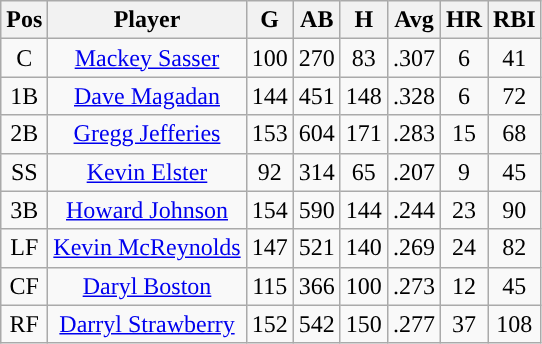<table class="wikitable sortable">
<tr>
<th>Pos</th>
<th>Player</th>
<th>G</th>
<th>AB</th>
<th>H</th>
<th>Avg</th>
<th>HR</th>
<th>RBI</th>
</tr>
<tr align="center">
<td>C</td>
<td><a href='#'>Mackey Sasser</a></td>
<td>100</td>
<td>270</td>
<td>83</td>
<td>.307</td>
<td>6</td>
<td>41</td>
</tr>
<tr align="center">
<td>1B</td>
<td><a href='#'>Dave Magadan</a></td>
<td>144</td>
<td>451</td>
<td>148</td>
<td>.328</td>
<td>6</td>
<td>72</td>
</tr>
<tr align="center">
<td>2B</td>
<td><a href='#'>Gregg Jefferies</a></td>
<td>153</td>
<td>604</td>
<td>171</td>
<td>.283</td>
<td>15</td>
<td>68</td>
</tr>
<tr align="center">
<td>SS</td>
<td><a href='#'>Kevin Elster</a></td>
<td>92</td>
<td>314</td>
<td>65</td>
<td>.207</td>
<td>9</td>
<td>45</td>
</tr>
<tr align="center">
<td>3B</td>
<td><a href='#'>Howard Johnson</a></td>
<td>154</td>
<td>590</td>
<td>144</td>
<td>.244</td>
<td>23</td>
<td>90</td>
</tr>
<tr align="center">
<td>LF</td>
<td><a href='#'>Kevin McReynolds</a></td>
<td>147</td>
<td>521</td>
<td>140</td>
<td>.269</td>
<td>24</td>
<td>82</td>
</tr>
<tr align="center">
<td>CF</td>
<td><a href='#'>Daryl Boston</a></td>
<td>115</td>
<td>366</td>
<td>100</td>
<td>.273</td>
<td>12</td>
<td>45</td>
</tr>
<tr align="center">
<td>RF</td>
<td><a href='#'>Darryl Strawberry</a></td>
<td>152</td>
<td>542</td>
<td>150</td>
<td>.277</td>
<td>37</td>
<td>108</td>
</tr>
</table>
